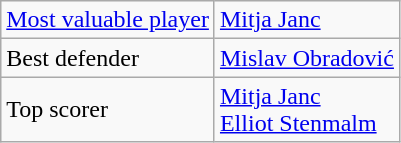<table class="wikitable">
<tr>
<td><a href='#'>Most valuable player</a></td>
<td> <a href='#'>Mitja Janc</a></td>
</tr>
<tr>
<td>Best defender</td>
<td> <a href='#'>Mislav Obradović</a></td>
</tr>
<tr>
<td>Top scorer</td>
<td> <a href='#'>Mitja Janc</a><br> <a href='#'>Elliot Stenmalm</a></td>
</tr>
</table>
